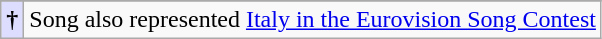<table class="wikitable">
<tr>
</tr>
<tr>
<td style="text-align:center; background-color:#DDF;"><strong>†</strong></td>
<td>Song also represented <a href='#'>Italy in the Eurovision Song Contest</a></td>
</tr>
</table>
